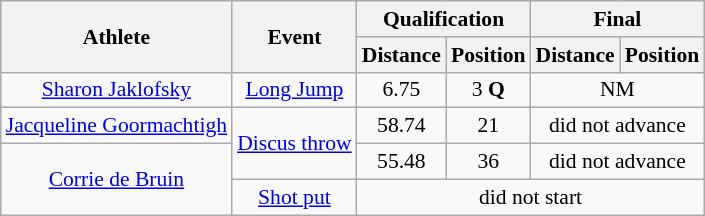<table class="wikitable" style="font-size:90%">
<tr>
<th rowspan="2">Athlete</th>
<th rowspan="2">Event</th>
<th colspan="2">Qualification</th>
<th colspan="2">Final</th>
</tr>
<tr>
<th>Distance</th>
<th>Position</th>
<th>Distance</th>
<th>Position</th>
</tr>
<tr align=center>
<td><a href='#'>Sharon Jaklofsky</a></td>
<td><a href='#'>Long Jump</a></td>
<td>6.75</td>
<td>3 <strong>Q</strong></td>
<td colspan=2>NM</td>
</tr>
<tr align=center>
<td><a href='#'>Jacqueline Goormachtigh</a></td>
<td rowspan=2><a href='#'>Discus throw</a></td>
<td>58.74</td>
<td>21</td>
<td colspan=2>did not advance</td>
</tr>
<tr align=center>
<td rowspan=2><a href='#'>Corrie de Bruin</a></td>
<td>55.48</td>
<td>36</td>
<td colspan=2>did not advance</td>
</tr>
<tr align=center>
<td><a href='#'>Shot put</a></td>
<td colspan=4>did not start</td>
</tr>
</table>
